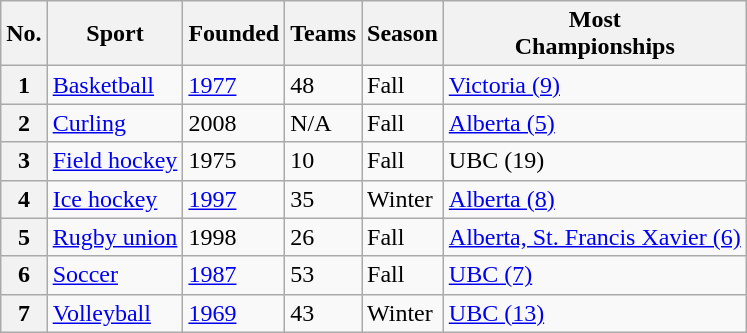<table class="wikitable sortable">
<tr>
<th>No.</th>
<th>Sport</th>
<th>Founded</th>
<th>Teams</th>
<th>Season</th>
<th>Most<br>Championships</th>
</tr>
<tr>
<th>1</th>
<td><a href='#'>Basketball</a></td>
<td><a href='#'>1977</a></td>
<td>48</td>
<td>Fall</td>
<td><a href='#'>Victoria (9)</a></td>
</tr>
<tr>
<th>2</th>
<td><a href='#'>Curling</a></td>
<td>2008</td>
<td>N/A</td>
<td>Fall</td>
<td><a href='#'>Alberta (5)</a></td>
</tr>
<tr>
<th>3</th>
<td><a href='#'>Field hockey</a></td>
<td>1975</td>
<td>10</td>
<td>Fall</td>
<td>UBC (19)</td>
</tr>
<tr>
<th>4</th>
<td><a href='#'>Ice hockey</a></td>
<td><a href='#'>1997</a></td>
<td>35</td>
<td>Winter</td>
<td><a href='#'>Alberta (8)</a></td>
</tr>
<tr>
<th>5</th>
<td><a href='#'>Rugby union</a></td>
<td>1998</td>
<td>26</td>
<td>Fall</td>
<td><a href='#'>Alberta, St. Francis Xavier (6)</a></td>
</tr>
<tr>
<th>6</th>
<td><a href='#'>Soccer</a></td>
<td><a href='#'>1987</a></td>
<td>53</td>
<td>Fall</td>
<td><a href='#'>UBC (7)</a></td>
</tr>
<tr>
<th>7</th>
<td><a href='#'>Volleyball</a></td>
<td><a href='#'>1969</a></td>
<td>43</td>
<td>Winter</td>
<td><a href='#'>UBC (13)</a></td>
</tr>
</table>
